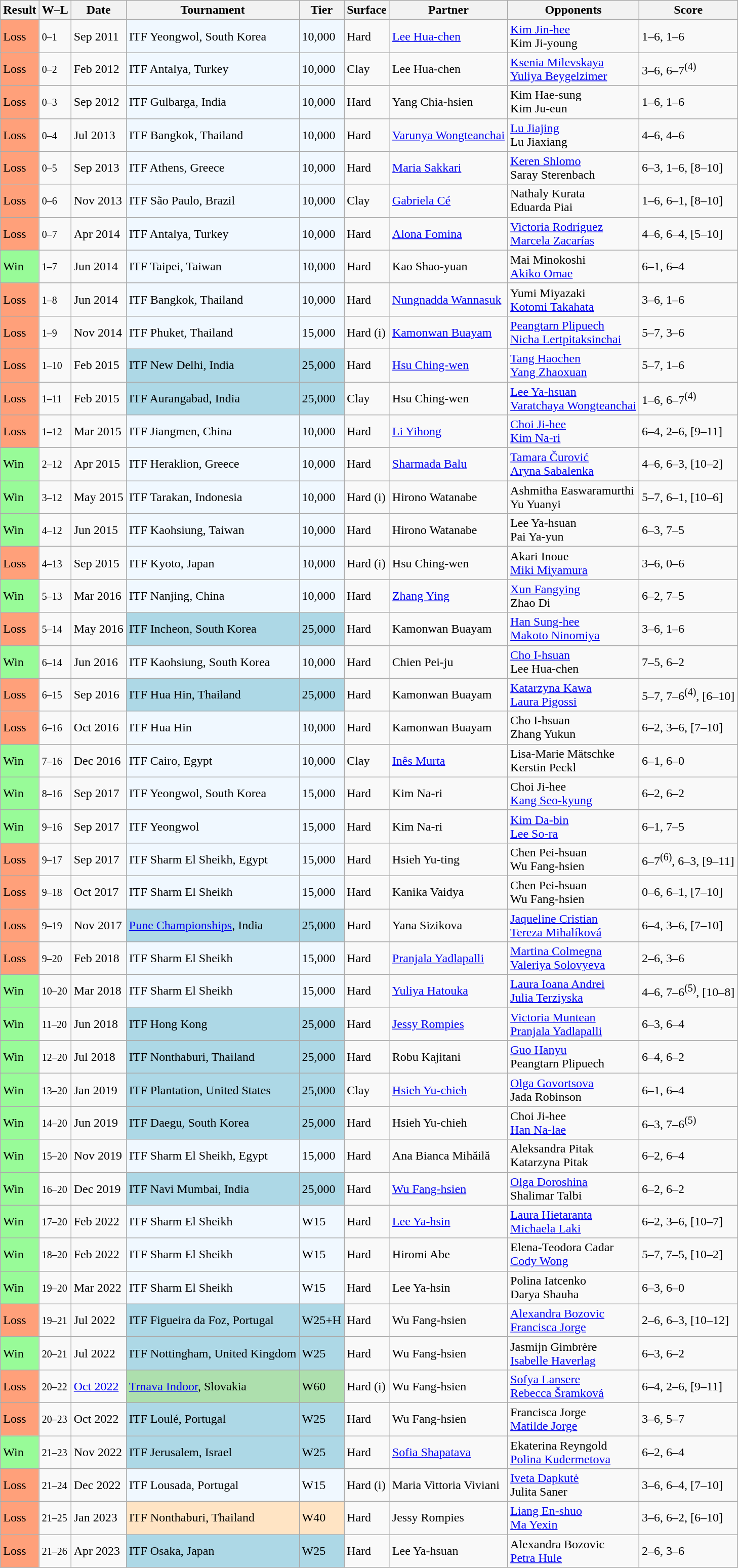<table class="sortable wikitable">
<tr>
<th>Result</th>
<th class="unsortable">W–L</th>
<th>Date</th>
<th>Tournament</th>
<th>Tier</th>
<th>Surface</th>
<th>Partner</th>
<th>Opponents</th>
<th class="unsortable">Score</th>
</tr>
<tr>
<td style="background:#ffa07a;">Loss</td>
<td><small>0–1</small></td>
<td>Sep 2011</td>
<td style="background:#f0f8ff;">ITF Yeongwol, South Korea</td>
<td style="background:#f0f8ff;">10,000</td>
<td>Hard</td>
<td> <a href='#'>Lee Hua-chen</a></td>
<td> <a href='#'>Kim Jin-hee</a> <br>  Kim Ji-young</td>
<td>1–6, 1–6</td>
</tr>
<tr>
<td style="background:#ffa07a;">Loss</td>
<td><small>0–2</small></td>
<td>Feb 2012</td>
<td style="background:#f0f8ff;">ITF Antalya, Turkey</td>
<td style="background:#f0f8ff;">10,000</td>
<td>Clay</td>
<td> Lee Hua-chen</td>
<td> <a href='#'>Ksenia Milevskaya</a> <br>  <a href='#'>Yuliya Beygelzimer</a></td>
<td>3–6, 6–7<sup>(4)</sup></td>
</tr>
<tr>
<td style="background:#ffa07a;">Loss</td>
<td><small>0–3</small></td>
<td>Sep 2012</td>
<td style="background:#f0f8ff;">ITF Gulbarga, India</td>
<td style="background:#f0f8ff;">10,000</td>
<td>Hard</td>
<td> Yang Chia-hsien</td>
<td> Kim Hae-sung <br>  Kim Ju-eun</td>
<td>1–6, 1–6</td>
</tr>
<tr>
<td style="background:#ffa07a;">Loss</td>
<td><small>0–4</small></td>
<td>Jul 2013</td>
<td style="background:#f0f8ff;">ITF Bangkok, Thailand</td>
<td style="background:#f0f8ff;">10,000</td>
<td>Hard</td>
<td> <a href='#'>Varunya Wongteanchai</a></td>
<td> <a href='#'>Lu Jiajing</a> <br>  Lu Jiaxiang</td>
<td>4–6, 4–6</td>
</tr>
<tr>
<td style="background:#ffa07a;">Loss</td>
<td><small>0–5</small></td>
<td>Sep 2013</td>
<td style="background:#f0f8ff;">ITF Athens, Greece</td>
<td style="background:#f0f8ff;">10,000</td>
<td>Hard</td>
<td> <a href='#'>Maria Sakkari</a></td>
<td> <a href='#'>Keren Shlomo</a> <br>  Saray Sterenbach</td>
<td>6–3, 1–6, [8–10]</td>
</tr>
<tr>
<td style="background:#ffa07a;">Loss</td>
<td><small>0–6</small></td>
<td>Nov 2013</td>
<td style="background:#f0f8ff;">ITF São Paulo, Brazil</td>
<td style="background:#f0f8ff;">10,000</td>
<td>Clay</td>
<td> <a href='#'>Gabriela Cé</a></td>
<td> Nathaly Kurata <br>  Eduarda Piai</td>
<td>1–6, 6–1, [8–10]</td>
</tr>
<tr>
<td style="background:#ffa07a;">Loss</td>
<td><small>0–7</small></td>
<td>Apr 2014</td>
<td style="background:#f0f8ff;">ITF Antalya, Turkey</td>
<td style="background:#f0f8ff;">10,000</td>
<td>Hard</td>
<td> <a href='#'>Alona Fomina</a></td>
<td> <a href='#'>Victoria Rodríguez</a> <br>  <a href='#'>Marcela Zacarías</a></td>
<td>4–6, 6–4, [5–10]</td>
</tr>
<tr>
<td style="background:#98fb98;">Win</td>
<td><small>1–7</small></td>
<td>Jun 2014</td>
<td style="background:#f0f8ff;">ITF Taipei, Taiwan</td>
<td style="background:#f0f8ff;">10,000</td>
<td>Hard</td>
<td> Kao Shao-yuan</td>
<td> Mai Minokoshi <br>  <a href='#'>Akiko Omae</a></td>
<td>6–1, 6–4</td>
</tr>
<tr>
<td style="background:#ffa07a;">Loss</td>
<td><small>1–8</small></td>
<td>Jun 2014</td>
<td style="background:#f0f8ff;">ITF Bangkok, Thailand</td>
<td style="background:#f0f8ff;">10,000</td>
<td>Hard</td>
<td> <a href='#'>Nungnadda Wannasuk</a></td>
<td> Yumi Miyazaki <br>  <a href='#'>Kotomi Takahata</a></td>
<td>3–6, 1–6</td>
</tr>
<tr>
<td style="background:#ffa07a;">Loss</td>
<td><small>1–9</small></td>
<td>Nov 2014</td>
<td style="background:#f0f8ff;">ITF Phuket, Thailand</td>
<td style="background:#f0f8ff;">15,000</td>
<td>Hard (i)</td>
<td> <a href='#'>Kamonwan Buayam</a></td>
<td> <a href='#'>Peangtarn Plipuech</a> <br>  <a href='#'>Nicha Lertpitaksinchai</a></td>
<td>5–7, 3–6</td>
</tr>
<tr>
<td style="background:#ffa07a;">Loss</td>
<td><small>1–10</small></td>
<td>Feb 2015</td>
<td style="background:lightblue;">ITF New Delhi, India</td>
<td style="background:lightblue;">25,000</td>
<td>Hard</td>
<td> <a href='#'>Hsu Ching-wen</a></td>
<td> <a href='#'>Tang Haochen</a> <br>  <a href='#'>Yang Zhaoxuan</a></td>
<td>5–7, 1–6</td>
</tr>
<tr>
<td style="background:#ffa07a;">Loss</td>
<td><small>1–11</small></td>
<td>Feb 2015</td>
<td style="background:lightblue;">ITF Aurangabad, India</td>
<td style="background:lightblue;">25,000</td>
<td>Clay</td>
<td> Hsu Ching-wen</td>
<td> <a href='#'>Lee Ya-hsuan</a> <br>  <a href='#'>Varatchaya Wongteanchai</a></td>
<td>1–6, 6–7<sup>(4)</sup></td>
</tr>
<tr>
<td style="background:#ffa07a;">Loss</td>
<td><small>1–12</small></td>
<td>Mar 2015</td>
<td style="background:#f0f8ff;">ITF Jiangmen, China</td>
<td style="background:#f0f8ff;">10,000</td>
<td>Hard</td>
<td> <a href='#'>Li Yihong</a></td>
<td> <a href='#'>Choi Ji-hee</a> <br>  <a href='#'>Kim Na-ri</a></td>
<td>6–4, 2–6, [9–11]</td>
</tr>
<tr>
<td style="background:#98fb98;">Win</td>
<td><small>2–12</small></td>
<td>Apr 2015</td>
<td style="background:#f0f8ff;">ITF Heraklion, Greece</td>
<td style="background:#f0f8ff;">10,000</td>
<td>Hard</td>
<td> <a href='#'>Sharmada Balu</a></td>
<td> <a href='#'>Tamara Čurović</a> <br>  <a href='#'>Aryna Sabalenka</a></td>
<td>4–6, 6–3, [10–2]</td>
</tr>
<tr>
<td style="background:#98fb98;">Win</td>
<td><small>3–12</small></td>
<td>May 2015</td>
<td style="background:#f0f8ff;">ITF Tarakan, Indonesia</td>
<td style="background:#f0f8ff;">10,000</td>
<td>Hard (i)</td>
<td> Hirono Watanabe</td>
<td> Ashmitha Easwaramurthi <br>  Yu Yuanyi</td>
<td>5–7, 6–1, [10–6]</td>
</tr>
<tr>
<td style="background:#98fb98;">Win</td>
<td><small>4–12</small></td>
<td>Jun 2015</td>
<td style="background:#f0f8ff;">ITF Kaohsiung, Taiwan</td>
<td style="background:#f0f8ff;">10,000</td>
<td>Hard</td>
<td> Hirono Watanabe</td>
<td> Lee Ya-hsuan <br>  Pai Ya-yun</td>
<td>6–3, 7–5</td>
</tr>
<tr>
<td style="background:#ffa07a;">Loss</td>
<td><small>4–13</small></td>
<td>Sep 2015</td>
<td style="background:#f0f8ff;">ITF Kyoto, Japan</td>
<td style="background:#f0f8ff;">10,000</td>
<td>Hard (i)</td>
<td> Hsu Ching-wen</td>
<td> Akari Inoue <br>  <a href='#'>Miki Miyamura</a></td>
<td>3–6, 0–6</td>
</tr>
<tr>
<td style="background:#98fb98;">Win</td>
<td><small>5–13</small></td>
<td>Mar 2016</td>
<td style="background:#f0f8ff;">ITF Nanjing, China</td>
<td style="background:#f0f8ff;">10,000</td>
<td>Hard</td>
<td> <a href='#'>Zhang Ying</a></td>
<td> <a href='#'>Xun Fangying</a> <br>  Zhao Di</td>
<td>6–2, 7–5</td>
</tr>
<tr>
<td style="background:#ffa07a;">Loss</td>
<td><small>5–14</small></td>
<td>May 2016</td>
<td style="background:lightblue;">ITF Incheon, South Korea</td>
<td style="background:lightblue;">25,000</td>
<td>Hard</td>
<td> Kamonwan Buayam</td>
<td> <a href='#'>Han Sung-hee</a> <br>  <a href='#'>Makoto Ninomiya</a></td>
<td>3–6, 1–6</td>
</tr>
<tr>
<td style="background:#98fb98;">Win</td>
<td><small>6–14</small></td>
<td>Jun 2016</td>
<td style="background:#f0f8ff;">ITF Kaohsiung, South Korea</td>
<td style="background:#f0f8ff;">10,000</td>
<td>Hard</td>
<td> Chien Pei-ju</td>
<td> <a href='#'>Cho I-hsuan</a> <br>  Lee Hua-chen</td>
<td>7–5, 6–2</td>
</tr>
<tr>
<td style="background:#ffa07a;">Loss</td>
<td><small>6–15</small></td>
<td>Sep 2016</td>
<td style="background:lightblue;">ITF Hua Hin, Thailand</td>
<td style="background:lightblue;">25,000</td>
<td>Hard</td>
<td> Kamonwan Buayam</td>
<td> <a href='#'>Katarzyna Kawa</a> <br>  <a href='#'>Laura Pigossi</a></td>
<td>5–7, 7–6<sup>(4)</sup>, [6–10]</td>
</tr>
<tr>
<td style="background:#ffa07a;">Loss</td>
<td><small>6–16</small></td>
<td>Oct 2016</td>
<td style="background:#f0f8ff;">ITF Hua Hin</td>
<td style="background:#f0f8ff;">10,000</td>
<td>Hard</td>
<td> Kamonwan Buayam</td>
<td> Cho I-hsuan <br>  Zhang Yukun</td>
<td>6–2, 3–6, [7–10]</td>
</tr>
<tr>
<td style="background:#98fb98;">Win</td>
<td><small>7–16</small></td>
<td>Dec 2016</td>
<td style="background:#f0f8ff;">ITF Cairo, Egypt</td>
<td style="background:#f0f8ff;">10,000</td>
<td>Clay</td>
<td> <a href='#'>Inês Murta</a></td>
<td> Lisa-Marie Mätschke <br>  Kerstin Peckl</td>
<td>6–1, 6–0</td>
</tr>
<tr>
<td style="background:#98fb98;">Win</td>
<td><small>8–16</small></td>
<td>Sep 2017</td>
<td bgcolor=#f0f8ff>ITF Yeongwol, South Korea</td>
<td bgcolor=#f0f8ff>15,000</td>
<td>Hard</td>
<td> Kim Na-ri</td>
<td> Choi Ji-hee <br>  <a href='#'>Kang Seo-kyung</a></td>
<td>6–2, 6–2</td>
</tr>
<tr>
<td style="background:#98fb98;">Win</td>
<td><small>9–16</small></td>
<td>Sep 2017</td>
<td bgcolor=#f0f8ff>ITF Yeongwol</td>
<td bgcolor=#f0f8ff>15,000</td>
<td>Hard</td>
<td> Kim Na-ri</td>
<td> <a href='#'>Kim Da-bin</a> <br>  <a href='#'>Lee So-ra</a></td>
<td>6–1, 7–5</td>
</tr>
<tr>
<td style="background:#ffa07a;">Loss</td>
<td><small>9–17</small></td>
<td>Sep 2017</td>
<td bgcolor=#f0f8ff>ITF Sharm El Sheikh, Egypt</td>
<td bgcolor=#f0f8ff>15,000</td>
<td>Hard</td>
<td> Hsieh Yu-ting</td>
<td> Chen Pei-hsuan <br>  Wu Fang-hsien</td>
<td>6–7<sup>(6)</sup>, 6–3, [9–11]</td>
</tr>
<tr>
<td style="background:#ffa07a;">Loss</td>
<td><small>9–18</small></td>
<td>Oct 2017</td>
<td bgcolor=#f0f8ff>ITF Sharm El Sheikh</td>
<td bgcolor=#f0f8ff>15,000</td>
<td>Hard</td>
<td> Kanika Vaidya</td>
<td> Chen Pei-hsuan <br>  Wu Fang-hsien</td>
<td>0–6, 6–1, [7–10]</td>
</tr>
<tr>
<td style="background:#ffa07a;">Loss</td>
<td><small>9–19</small></td>
<td>Nov 2017</td>
<td style="background:lightblue;"><a href='#'>Pune Championships</a>, India</td>
<td style="background:lightblue;">25,000</td>
<td>Hard</td>
<td> Yana Sizikova</td>
<td> <a href='#'>Jaqueline Cristian</a> <br>  <a href='#'>Tereza Mihalíková</a></td>
<td>6–4, 3–6, [7–10]</td>
</tr>
<tr>
<td style="background:#ffa07a;">Loss</td>
<td><small>9–20</small></td>
<td>Feb 2018</td>
<td bgcolor=#f0f8ff>ITF Sharm El Sheikh</td>
<td bgcolor=#f0f8ff>15,000</td>
<td>Hard</td>
<td> <a href='#'>Pranjala Yadlapalli</a></td>
<td> <a href='#'>Martina Colmegna</a> <br>  <a href='#'>Valeriya Solovyeva</a></td>
<td>2–6, 3–6</td>
</tr>
<tr>
<td style="background:#98fb98;">Win</td>
<td><small>10–20</small></td>
<td>Mar 2018</td>
<td bgcolor=#f0f8ff>ITF Sharm El Sheikh</td>
<td bgcolor=#f0f8ff>15,000</td>
<td>Hard</td>
<td> <a href='#'>Yuliya Hatouka</a></td>
<td> <a href='#'>Laura Ioana Andrei</a> <br>  <a href='#'>Julia Terziyska</a></td>
<td>4–6, 7–6<sup>(5)</sup>, [10–8]</td>
</tr>
<tr>
<td style="background:#98fb98;">Win</td>
<td><small>11–20</small></td>
<td>Jun 2018</td>
<td style="background:lightblue;">ITF Hong Kong</td>
<td style="background:lightblue;">25,000</td>
<td>Hard</td>
<td> <a href='#'>Jessy Rompies</a></td>
<td> <a href='#'>Victoria Muntean</a> <br>  <a href='#'>Pranjala Yadlapalli</a></td>
<td>6–3, 6–4</td>
</tr>
<tr>
<td style="background:#98fb98;">Win</td>
<td><small>12–20</small></td>
<td>Jul 2018</td>
<td style="background:lightblue;">ITF Nonthaburi, Thailand</td>
<td style="background:lightblue;">25,000</td>
<td>Hard</td>
<td> Robu Kajitani</td>
<td> <a href='#'>Guo Hanyu</a> <br>  Peangtarn Plipuech</td>
<td>6–4, 6–2</td>
</tr>
<tr>
<td style="background:#98fb98;">Win</td>
<td><small>13–20</small></td>
<td>Jan 2019</td>
<td style="background:lightblue;">ITF Plantation, United States</td>
<td style="background:lightblue;">25,000</td>
<td>Clay</td>
<td> <a href='#'>Hsieh Yu-chieh</a></td>
<td> <a href='#'>Olga Govortsova</a> <br>  Jada Robinson</td>
<td>6–1, 6–4</td>
</tr>
<tr>
<td style="background:#98fb98;">Win</td>
<td><small>14–20</small></td>
<td>Jun 2019</td>
<td style="background:lightblue;">ITF Daegu, South Korea</td>
<td style="background:lightblue;">25,000</td>
<td>Hard</td>
<td> Hsieh Yu-chieh</td>
<td> Choi Ji-hee <br>  <a href='#'>Han Na-lae</a></td>
<td>6–3, 7–6<sup>(5)</sup></td>
</tr>
<tr>
<td style="background:#98fb98;">Win</td>
<td><small>15–20</small></td>
<td>Nov 2019</td>
<td bgcolor=#f0f8ff>ITF Sharm El Sheikh, Egypt</td>
<td bgcolor=#f0f8ff>15,000</td>
<td>Hard</td>
<td> Ana Bianca Mihăilă</td>
<td> Aleksandra Pitak <br>  Katarzyna Pitak</td>
<td>6–2, 6–4</td>
</tr>
<tr>
<td style="background:#98fb98;">Win</td>
<td><small>16–20</small></td>
<td>Dec 2019</td>
<td style="background:lightblue;">ITF Navi Mumbai, India</td>
<td style="background:lightblue;">25,000</td>
<td>Hard</td>
<td> <a href='#'>Wu Fang-hsien</a></td>
<td> <a href='#'>Olga Doroshina</a> <br>  Shalimar Talbi</td>
<td>6–2, 6–2</td>
</tr>
<tr>
<td style="background:#98fb98;">Win</td>
<td><small>17–20</small></td>
<td>Feb 2022</td>
<td bgcolor=#f0f8ff>ITF Sharm El Sheikh</td>
<td bgcolor=#f0f8ff>W15</td>
<td>Hard</td>
<td> <a href='#'>Lee Ya-hsin</a></td>
<td> <a href='#'>Laura Hietaranta</a> <br>  <a href='#'>Michaela Laki</a></td>
<td>6–2, 3–6, [10–7]</td>
</tr>
<tr>
<td style="background:#98fb98;">Win</td>
<td><small>18–20</small></td>
<td>Feb 2022</td>
<td bgcolor=#f0f8ff>ITF Sharm El Sheikh</td>
<td bgcolor=#f0f8ff>W15</td>
<td>Hard</td>
<td> Hiromi Abe</td>
<td> Elena-Teodora Cadar <br>  <a href='#'>Cody Wong</a></td>
<td>5–7, 7–5, [10–2]</td>
</tr>
<tr>
<td style="background:#98fb98;">Win</td>
<td><small>19–20</small></td>
<td>Mar 2022</td>
<td bgcolor=#f0f8ff>ITF Sharm El Sheikh</td>
<td bgcolor=#f0f8ff>W15</td>
<td>Hard</td>
<td> Lee Ya-hsin</td>
<td> Polina Iatcenko <br>  Darya Shauha</td>
<td>6–3, 6–0</td>
</tr>
<tr>
<td style="background:#ffa07a;">Loss</td>
<td><small>19–21</small></td>
<td>Jul 2022</td>
<td style="background:lightblue;">ITF Figueira da Foz, Portugal</td>
<td style="background:lightblue;">W25+H</td>
<td>Hard</td>
<td> Wu Fang-hsien</td>
<td> <a href='#'>Alexandra Bozovic</a> <br>  <a href='#'>Francisca Jorge</a></td>
<td>2–6, 6–3, [10–12]</td>
</tr>
<tr>
<td style="background:#98fb98;">Win</td>
<td><small>20–21</small></td>
<td>Jul 2022</td>
<td style="background:lightblue;">ITF Nottingham, United Kingdom</td>
<td style="background:lightblue;">W25</td>
<td>Hard</td>
<td> Wu Fang-hsien</td>
<td> Jasmijn Gimbrère <br>  <a href='#'>Isabelle Haverlag</a></td>
<td>6–3, 6–2</td>
</tr>
<tr>
<td style="background:#ffa07a;">Loss</td>
<td><small>20–22</small></td>
<td><a href='#'>Oct 2022</a></td>
<td bgcolor=addfad><a href='#'>Trnava Indoor</a>, Slovakia</td>
<td bgcolor=addfad>W60</td>
<td>Hard (i)</td>
<td> Wu Fang-hsien</td>
<td> <a href='#'>Sofya Lansere</a> <br>  <a href='#'>Rebecca Šramková</a></td>
<td>6–4, 2–6, [9–11]</td>
</tr>
<tr>
<td style="background:#ffa07a;">Loss</td>
<td><small>20–23</small></td>
<td>Oct 2022</td>
<td style="background:lightblue;">ITF Loulé, Portugal</td>
<td style="background:lightblue;">W25</td>
<td>Hard</td>
<td> Wu Fang-hsien</td>
<td> Francisca Jorge <br>  <a href='#'>Matilde Jorge</a></td>
<td>3–6, 5–7</td>
</tr>
<tr>
<td style="background:#98fb98;">Win</td>
<td><small>21–23</small></td>
<td>Nov 2022</td>
<td style="background:lightblue;">ITF Jerusalem, Israel</td>
<td style="background:lightblue;">W25</td>
<td>Hard</td>
<td> <a href='#'>Sofia Shapatava</a></td>
<td> Ekaterina Reyngold <br>  <a href='#'>Polina Kudermetova</a></td>
<td>6–2, 6–4</td>
</tr>
<tr>
<td style="background:#ffa07a;">Loss</td>
<td><small>21–24</small></td>
<td>Dec 2022</td>
<td bgcolor=#f0f8ff>ITF Lousada, Portugal</td>
<td bgcolor=#f0f8ff>W15</td>
<td>Hard (i)</td>
<td> Maria Vittoria Viviani</td>
<td> <a href='#'>Iveta Dapkutė</a> <br>  Julita Saner</td>
<td>3–6, 6–4, [7–10]</td>
</tr>
<tr>
<td style="background:#ffa07a;">Loss</td>
<td><small>21–25</small></td>
<td>Jan 2023</td>
<td bgcolor=ffe4c4>ITF Nonthaburi, Thailand</td>
<td bgcolor=ffe4c4>W40</td>
<td>Hard</td>
<td> Jessy Rompies</td>
<td> <a href='#'>Liang En-shuo</a> <br>  <a href='#'>Ma Yexin</a></td>
<td>3–6, 6–2, [6–10]</td>
</tr>
<tr>
<td style="background:#ffa07a;">Loss</td>
<td><small>21–26</small></td>
<td>Apr 2023</td>
<td style="background:lightblue;">ITF Osaka, Japan</td>
<td style="background:lightblue;">W25</td>
<td>Hard</td>
<td> Lee Ya-hsuan</td>
<td> Alexandra Bozovic <br>  <a href='#'>Petra Hule</a></td>
<td>2–6, 3–6</td>
</tr>
</table>
